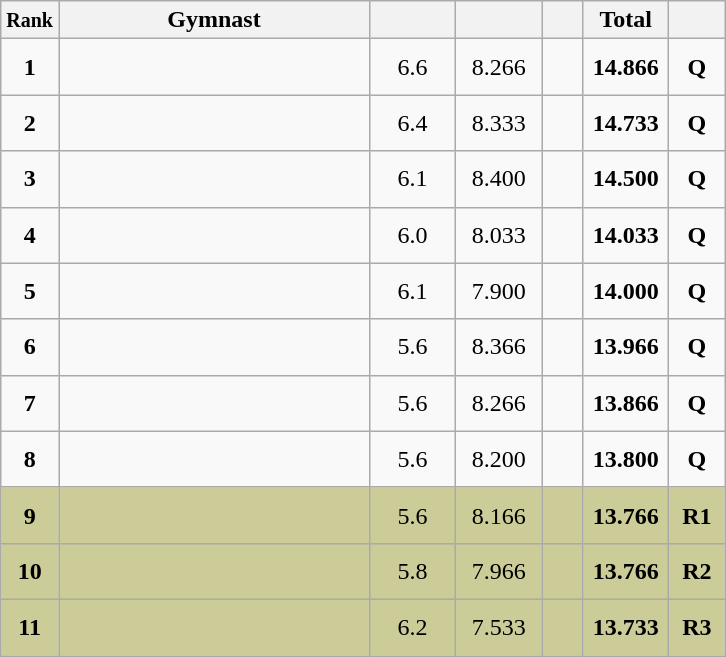<table style="text-align:center;" class="wikitable sortable">
<tr>
<th scope="col" style="width:15px;"><small>Rank</small></th>
<th scope="col" style="width:200px;">Gymnast</th>
<th scope="col" style="width:50px;"><small></small></th>
<th scope="col" style="width:50px;"><small></small></th>
<th scope="col" style="width:20px;"><small></small></th>
<th scope="col" style="width:50px;">Total</th>
<th scope="col" style="width:30px;"><small></small></th>
</tr>
<tr>
<td scope="row" style="text-align:center"><strong>1</strong></td>
<td style="height:30px; text-align:left;"></td>
<td>6.6</td>
<td>8.266</td>
<td></td>
<td><strong>14.866</strong></td>
<td><strong>Q</strong></td>
</tr>
<tr>
<td scope="row" style="text-align:center"><strong>2</strong></td>
<td style="height:30px; text-align:left;"></td>
<td>6.4</td>
<td>8.333</td>
<td></td>
<td><strong>14.733</strong></td>
<td><strong>Q</strong></td>
</tr>
<tr>
<td scope="row" style="text-align:center"><strong>3</strong></td>
<td style="height:30px; text-align:left;"></td>
<td>6.1</td>
<td>8.400</td>
<td></td>
<td><strong>14.500</strong></td>
<td><strong>Q</strong></td>
</tr>
<tr>
<td scope="row" style="text-align:center"><strong>4</strong></td>
<td style="height:30px; text-align:left;"></td>
<td>6.0</td>
<td>8.033</td>
<td></td>
<td><strong>14.033</strong></td>
<td><strong>Q</strong></td>
</tr>
<tr>
<td scope="row" style="text-align:center"><strong>5</strong></td>
<td style="height:30px; text-align:left;"></td>
<td>6.1</td>
<td>7.900</td>
<td></td>
<td><strong>14.000</strong></td>
<td><strong>Q</strong></td>
</tr>
<tr>
<td scope="row" style="text-align:center"><strong>6</strong></td>
<td style="height:30px; text-align:left;"></td>
<td>5.6</td>
<td>8.366</td>
<td></td>
<td><strong>13.966</strong></td>
<td><strong>Q</strong></td>
</tr>
<tr>
<td scope="row" style="text-align:center"><strong>7</strong></td>
<td style="height:30px; text-align:left;"></td>
<td>5.6</td>
<td>8.266</td>
<td></td>
<td><strong>13.866</strong></td>
<td><strong>Q</strong></td>
</tr>
<tr>
<td scope="row" style="text-align:center"><strong>8</strong></td>
<td style="height:30px; text-align:left;"></td>
<td>5.6</td>
<td>8.200</td>
<td></td>
<td><strong>13.800</strong></td>
<td><strong>Q</strong></td>
</tr>
<tr style="background:#cccc99;">
<td scope="row" style="text-align:center"><strong>9</strong></td>
<td style="height:30px; text-align:left;"></td>
<td>5.6</td>
<td>8.166</td>
<td></td>
<td><strong>13.766</strong></td>
<td><strong>R1</strong></td>
</tr>
<tr style="background:#cccc99;">
<td scope="row" style="text-align:center"><strong>10</strong></td>
<td style="height:30px; text-align:left;"></td>
<td>5.8</td>
<td>7.966</td>
<td></td>
<td><strong>13.766</strong></td>
<td><strong>R2</strong></td>
</tr>
<tr style="background:#cccc99;">
<td scope="row" style="text-align:center"><strong>11</strong></td>
<td style="height:30px; text-align:left;"></td>
<td>6.2</td>
<td>7.533</td>
<td></td>
<td><strong>13.733</strong></td>
<td><strong>R3</strong></td>
</tr>
</table>
